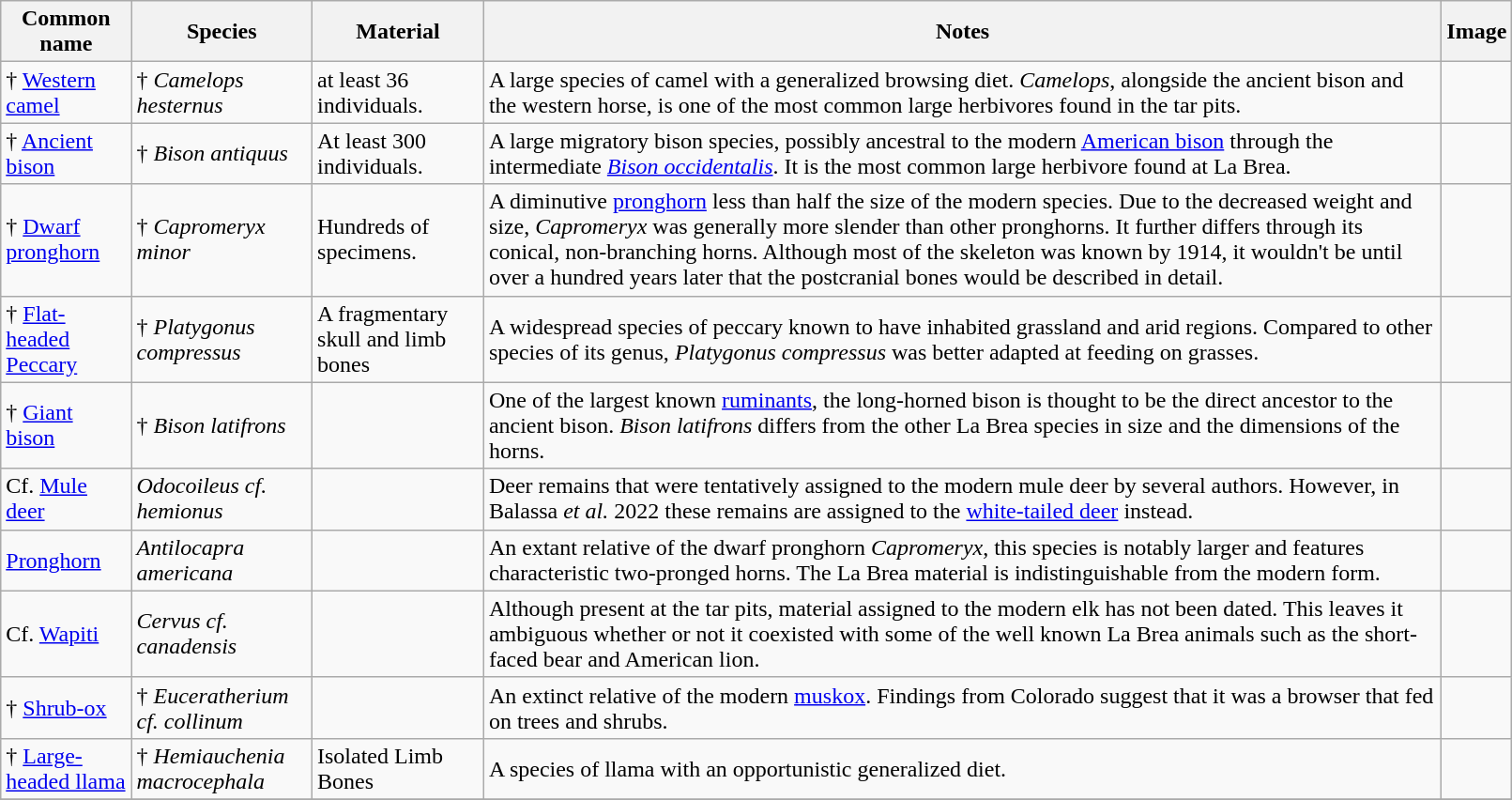<table class="wikitable" align="center" width="85%">
<tr>
<th>Common name</th>
<th>Species</th>
<th>Material</th>
<th>Notes</th>
<th>Image</th>
</tr>
<tr>
<td>† <a href='#'>Western camel</a></td>
<td>† <em>Camelops hesternus</em></td>
<td>at least 36 individuals.</td>
<td>A large species of camel with a generalized browsing diet. <em>Camelops</em>, alongside the ancient bison and the western horse, is one of the most common large herbivores found in the tar pits.</td>
<td></td>
</tr>
<tr>
<td>† <a href='#'>Ancient bison</a></td>
<td>† <em>Bison antiquus</em></td>
<td>At least 300 individuals.</td>
<td>A large migratory bison species, possibly ancestral to the modern <a href='#'>American bison</a> through the intermediate <em><a href='#'>Bison occidentalis</a></em>. It is the most common large herbivore found at La Brea.</td>
<td></td>
</tr>
<tr>
<td>† <a href='#'>Dwarf pronghorn</a></td>
<td>† <em>Capromeryx minor</em></td>
<td>Hundreds of specimens.</td>
<td>A diminutive <a href='#'>pronghorn</a> less than half the size of the modern species. Due to the decreased weight and size, <em>Capromeryx</em> was generally more slender than other pronghorns. It further differs through its conical, non-branching horns. Although most of the skeleton was known by 1914, it wouldn't be until over a hundred years later that the postcranial bones would be described in detail.</td>
<td></td>
</tr>
<tr>
<td>† <a href='#'>Flat-headed Peccary</a></td>
<td>† <em>Platygonus compressus</em></td>
<td>A fragmentary skull and limb bones</td>
<td>A widespread species of peccary known to have inhabited grassland and arid regions. Compared to other species of its genus, <em>Platygonus compressus</em> was better adapted at feeding on grasses.</td>
<td></td>
</tr>
<tr>
<td>† <a href='#'>Giant bison</a></td>
<td>† <em>Bison latifrons</em></td>
<td></td>
<td>One of the largest known <a href='#'>ruminants</a>, the long-horned bison is thought to be the direct ancestor to the ancient bison. <em>Bison latifrons</em> differs from the other La Brea species in size and the dimensions of the horns.</td>
<td></td>
</tr>
<tr>
<td>Cf. <a href='#'>Mule deer</a></td>
<td><em>Odocoileus cf. hemionus</em></td>
<td></td>
<td>Deer remains that were tentatively assigned to the modern mule deer by several authors. However, in Balassa <em>et al.</em> 2022 these remains are assigned to the <a href='#'>white-tailed deer</a> instead.</td>
<td></td>
</tr>
<tr>
<td><a href='#'>Pronghorn</a></td>
<td><em>Antilocapra americana</em></td>
<td></td>
<td>An extant relative of the dwarf pronghorn <em>Capromeryx</em>, this species is notably larger and features characteristic two-pronged horns. The La Brea material is indistinguishable from the modern form.</td>
<td></td>
</tr>
<tr>
<td>Cf. <a href='#'>Wapiti</a></td>
<td><em>Cervus cf. canadensis</em></td>
<td></td>
<td>Although present at the tar pits, material assigned to the modern elk has not been dated. This leaves it ambiguous whether or not it coexisted with some of the well known La Brea animals such as the short-faced bear and American lion.</td>
<td></td>
</tr>
<tr>
<td>† <a href='#'>Shrub-ox</a></td>
<td>† <em>Euceratherium cf. collinum</em></td>
<td></td>
<td>An extinct relative of the modern <a href='#'>muskox</a>. Findings from Colorado suggest that it was a browser that fed on trees and shrubs.</td>
<td></td>
</tr>
<tr>
<td>† <a href='#'>Large-headed llama</a></td>
<td>† <em>Hemiauchenia macrocephala</em></td>
<td>Isolated Limb Bones</td>
<td>A species of llama with an opportunistic generalized diet.</td>
<td></td>
</tr>
<tr>
</tr>
</table>
